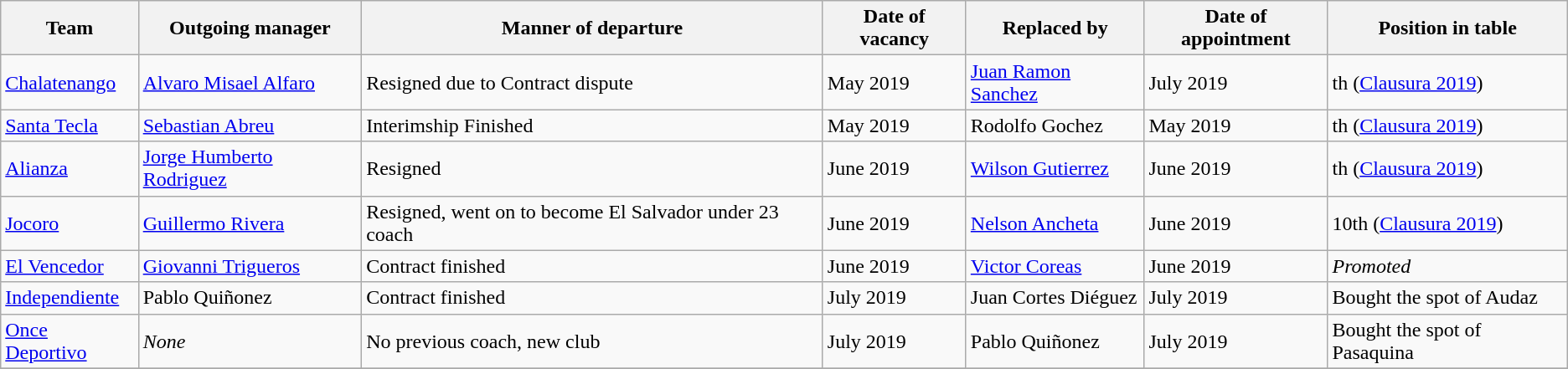<table class="wikitable">
<tr>
<th>Team</th>
<th>Outgoing manager</th>
<th>Manner of departure</th>
<th>Date of vacancy</th>
<th>Replaced by</th>
<th>Date of appointment</th>
<th>Position in table</th>
</tr>
<tr>
<td><a href='#'>Chalatenango</a></td>
<td> <a href='#'>Alvaro Misael Alfaro</a></td>
<td>Resigned due to Contract dispute</td>
<td>May 2019</td>
<td> <a href='#'>Juan Ramon Sanchez</a></td>
<td>July 2019</td>
<td>th (<a href='#'>Clausura 2019</a>)</td>
</tr>
<tr>
<td><a href='#'>Santa Tecla</a></td>
<td> <a href='#'>Sebastian Abreu</a></td>
<td>Interimship Finished</td>
<td>May 2019</td>
<td> Rodolfo Gochez</td>
<td>May 2019</td>
<td>th (<a href='#'>Clausura 2019</a>)</td>
</tr>
<tr>
<td><a href='#'>Alianza</a></td>
<td> <a href='#'>Jorge Humberto Rodriguez</a></td>
<td>Resigned</td>
<td>June 2019</td>
<td> <a href='#'>Wilson Gutierrez</a></td>
<td>June 2019</td>
<td>th (<a href='#'>Clausura 2019</a>)</td>
</tr>
<tr>
<td><a href='#'>Jocoro</a></td>
<td> <a href='#'>Guillermo Rivera</a></td>
<td>Resigned, went on to become El Salvador under 23 coach</td>
<td>June 2019</td>
<td> <a href='#'>Nelson Ancheta</a></td>
<td>June 2019</td>
<td>10th (<a href='#'>Clausura 2019</a>)</td>
</tr>
<tr>
<td><a href='#'>El Vencedor</a></td>
<td> <a href='#'>Giovanni Trigueros</a></td>
<td>Contract finished</td>
<td>June 2019</td>
<td> <a href='#'>Victor Coreas</a></td>
<td>June 2019</td>
<td><em>Promoted</em></td>
</tr>
<tr>
<td><a href='#'>Independiente</a></td>
<td>  Pablo Quiñonez</td>
<td>Contract finished</td>
<td>July 2019</td>
<td> Juan Cortes Diéguez</td>
<td>July 2019</td>
<td>Bought the spot of Audaz</td>
</tr>
<tr>
<td><a href='#'>Once Deportivo</a></td>
<td>  <em>None</em></td>
<td>No previous coach, new club</td>
<td>July 2019</td>
<td>  Pablo Quiñonez</td>
<td>July 2019</td>
<td>Bought the spot of Pasaquina</td>
</tr>
<tr>
</tr>
</table>
